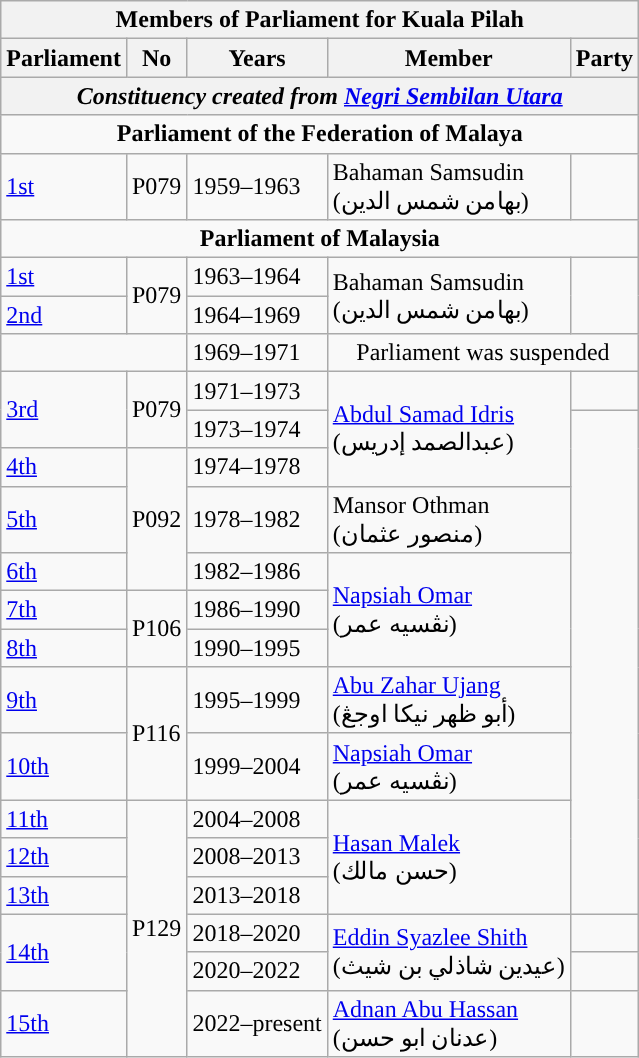<table class=wikitable>
<tr>
<th colspan="5">Members of Parliament for Kuala Pilah</th>
</tr>
<tr>
<th>Parliament</th>
<th>No</th>
<th>Years</th>
<th>Member</th>
<th>Party</th>
</tr>
<tr>
<th colspan="5" align="center"><em>Constituency created from <a href='#'>Negri Sembilan Utara</a></em></th>
</tr>
<tr>
<td colspan="5" align="center"><strong>Parliament of the Federation of Malaya</strong></td>
</tr>
<tr>
<td><a href='#'>1st</a></td>
<td>P079</td>
<td>1959–1963</td>
<td>Bahaman Samsudin <br> (بهامن شمس الدين)</td>
<td></td>
</tr>
<tr>
<td colspan="5" align="center"><strong>Parliament of Malaysia</strong></td>
</tr>
<tr>
<td><a href='#'>1st</a></td>
<td rowspan="2">P079</td>
<td>1963–1964</td>
<td rowspan=2>Bahaman Samsudin <br> (بهامن شمس الدين)</td>
<td rowspan=2></td>
</tr>
<tr>
<td><a href='#'>2nd</a></td>
<td>1964–1969</td>
</tr>
<tr>
<td colspan="2"></td>
<td>1969–1971</td>
<td colspan=2 align=center>Parliament was suspended</td>
</tr>
<tr>
<td rowspan=2><a href='#'>3rd</a></td>
<td rowspan="2">P079</td>
<td>1971–1973</td>
<td rowspan=3><a href='#'>Abdul Samad Idris</a> <br> (عبدالصمد إدريس)</td>
<td></td>
</tr>
<tr>
<td>1973–1974</td>
<td rowspan=11></td>
</tr>
<tr>
<td><a href='#'>4th</a></td>
<td rowspan="3">P092</td>
<td>1974–1978</td>
</tr>
<tr>
<td><a href='#'>5th</a></td>
<td>1978–1982</td>
<td>Mansor Othman <br> (منصور عثمان)</td>
</tr>
<tr>
<td><a href='#'>6th</a></td>
<td>1982–1986</td>
<td rowspan=3><a href='#'>Napsiah Omar</a> <br> (نڤسيه عمر)</td>
</tr>
<tr>
<td><a href='#'>7th</a></td>
<td rowspan="2">P106</td>
<td>1986–1990</td>
</tr>
<tr>
<td><a href='#'>8th</a></td>
<td>1990–1995</td>
</tr>
<tr>
<td><a href='#'>9th</a></td>
<td rowspan="2">P116</td>
<td>1995–1999</td>
<td><a href='#'>Abu Zahar Ujang</a> <br> (أبو ظهر نيکا اوجڠ‎)</td>
</tr>
<tr>
<td><a href='#'>10th</a></td>
<td>1999–2004</td>
<td><a href='#'>Napsiah Omar</a> <br> (نڤسيه عمر)</td>
</tr>
<tr>
<td><a href='#'>11th</a></td>
<td rowspan="6">P129</td>
<td>2004–2008</td>
<td rowspan=3><a href='#'>Hasan Malek</a>  <br>(حسن مالك‎)</td>
</tr>
<tr>
<td><a href='#'>12th</a></td>
<td>2008–2013</td>
</tr>
<tr>
<td><a href='#'>13th</a></td>
<td>2013–2018</td>
</tr>
<tr>
<td rowspan=2><a href='#'>14th</a></td>
<td>2018–2020</td>
<td rowspan=2><a href='#'>Eddin Syazlee Shith</a> <br> (عيدين شاذلي بن شيث)</td>
<td></td>
</tr>
<tr>
<td>2020–2022</td>
<td></td>
</tr>
<tr>
<td><a href='#'>15th</a></td>
<td>2022–present</td>
<td><a href='#'>Adnan Abu Hassan</a>  <br>(عدنان ابو حسن)</td>
<td></td>
</tr>
</table>
